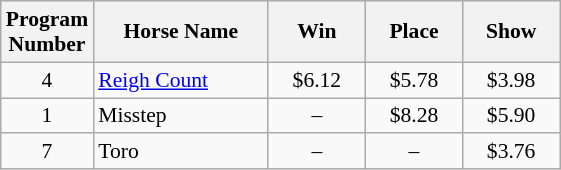<table class="wikitable sortable" style="font-size:90%">
<tr>
<th width="48px">Program<br>Number</th>
<th width="110px">Horse Name<br></th>
<th width="58px">Win<br></th>
<th width="58px">Place<br></th>
<th width="58px">Show</th>
</tr>
<tr>
<td align=center>4</td>
<td><a href='#'>Reigh Count</a></td>
<td align=center>$6.12</td>
<td align=center>$5.78</td>
<td align=center>$3.98</td>
</tr>
<tr>
<td align=center>1</td>
<td>Misstep</td>
<td align=center>–</td>
<td align=center>$8.28</td>
<td align=center>$5.90</td>
</tr>
<tr>
<td align=center>7</td>
<td>Toro</td>
<td align=center>–</td>
<td align=center>–</td>
<td align=center>$3.76</td>
</tr>
</table>
